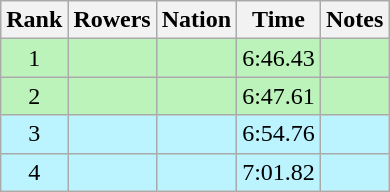<table class="wikitable sortable" style="text-align:center">
<tr>
<th>Rank</th>
<th>Rowers</th>
<th>Nation</th>
<th>Time</th>
<th>Notes</th>
</tr>
<tr bgcolor=bbf3bb>
<td>1</td>
<td align=left data-sort-value="Compagner, Kai"></td>
<td align=left></td>
<td>6:46.43</td>
<td></td>
</tr>
<tr bgcolor=bbf3bb>
<td>2</td>
<td align=left data-sort-value="Küffer, Christoph"></td>
<td align=left></td>
<td>6:47.61</td>
<td></td>
</tr>
<tr bgcolor=bbf3ff>
<td>3</td>
<td align=left data-sort-value="Banjanac, Vladimir"></td>
<td align=left></td>
<td>6:54.76</td>
<td></td>
</tr>
<tr bgcolor=bbf3ff>
<td>4</td>
<td align=left data-sort-value="Bukys, Ričardas"></td>
<td align=left></td>
<td>7:01.82</td>
<td></td>
</tr>
</table>
